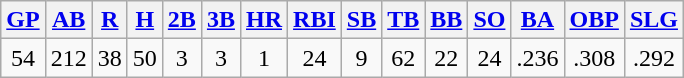<table class="wikitable">
<tr>
<th><a href='#'>GP</a></th>
<th><a href='#'>AB</a></th>
<th><a href='#'>R</a></th>
<th><a href='#'>H</a></th>
<th><a href='#'>2B</a></th>
<th><a href='#'>3B</a></th>
<th><a href='#'>HR</a></th>
<th><a href='#'>RBI</a></th>
<th><a href='#'>SB</a></th>
<th><a href='#'>TB</a></th>
<th><a href='#'>BB</a></th>
<th><a href='#'>SO</a></th>
<th><a href='#'>BA</a></th>
<th><a href='#'>OBP</a></th>
<th><a href='#'>SLG</a></th>
</tr>
<tr align=center>
<td>54</td>
<td>212</td>
<td>38</td>
<td>50</td>
<td>3</td>
<td>3</td>
<td>1</td>
<td>24</td>
<td>9</td>
<td>62</td>
<td>22</td>
<td>24</td>
<td>.236</td>
<td>.308</td>
<td>.292</td>
</tr>
</table>
